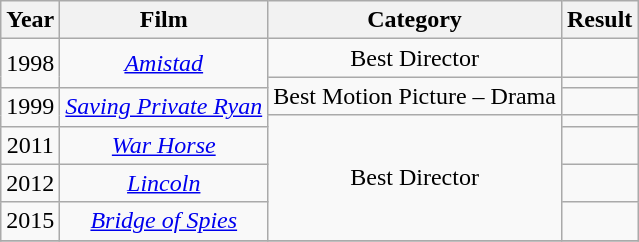<table class="wikitable">
<tr>
<th>Year</th>
<th>Film</th>
<th>Category</th>
<th>Result</th>
</tr>
<tr>
<td style="text-align:center;" rowspan="2">1998</td>
<td style="text-align:center;" rowspan="2"><a href='#'><em>Amistad</em></a></td>
<td style="text-align:center;">Best Director</td>
<td></td>
</tr>
<tr>
<td style="text-align:center;" rowspan="2">Best Motion Picture – Drama</td>
<td></td>
</tr>
<tr>
<td style="text-align:center;" rowspan="2">1999</td>
<td style="text-align:center;" rowspan="2"><em><a href='#'>Saving Private Ryan</a></em></td>
<td></td>
</tr>
<tr>
<td style="text-align:center;" rowspan="4">Best Director</td>
<td></td>
</tr>
<tr>
<td style="text-align:center;">2011</td>
<td style="text-align:center;"><a href='#'><em>War Horse</em></a></td>
<td></td>
</tr>
<tr>
<td style="text-align:center;">2012</td>
<td style="text-align:center;"><a href='#'><em>Lincoln</em></a></td>
<td></td>
</tr>
<tr>
<td style="text-align:center;">2015</td>
<td style="text-align:center;"><a href='#'><em>Bridge of Spies</em></a></td>
<td></td>
</tr>
<tr>
</tr>
</table>
